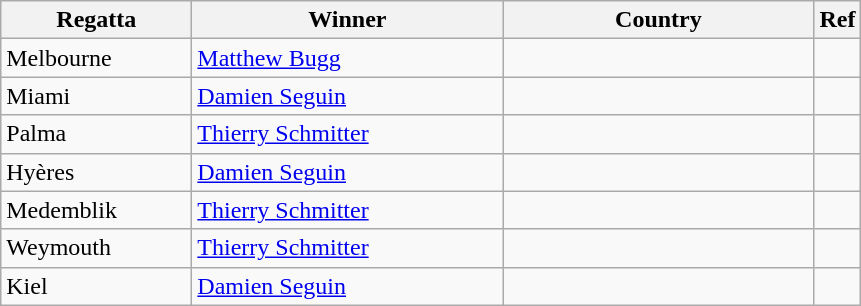<table class="wikitable">
<tr>
<th width=120>Regatta</th>
<th style="width:200px;">Winner</th>
<th style="width:200px;">Country</th>
<th>Ref</th>
</tr>
<tr>
<td>Melbourne</td>
<td><a href='#'>Matthew Bugg</a></td>
<td></td>
<td></td>
</tr>
<tr>
<td>Miami</td>
<td><a href='#'>Damien Seguin</a></td>
<td></td>
<td></td>
</tr>
<tr>
<td>Palma</td>
<td><a href='#'>Thierry Schmitter</a></td>
<td></td>
<td></td>
</tr>
<tr>
<td>Hyères</td>
<td><a href='#'>Damien Seguin</a></td>
<td></td>
<td></td>
</tr>
<tr>
<td>Medemblik</td>
<td><a href='#'>Thierry Schmitter</a></td>
<td></td>
<td></td>
</tr>
<tr>
<td>Weymouth</td>
<td><a href='#'>Thierry Schmitter</a></td>
<td></td>
<td></td>
</tr>
<tr>
<td>Kiel</td>
<td><a href='#'>Damien Seguin</a></td>
<td></td>
<td></td>
</tr>
</table>
